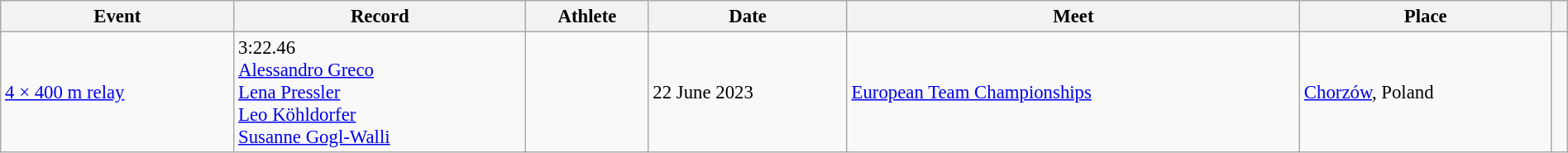<table class="wikitable" style="font-size:95%; width: 100%;">
<tr>
<th>Event</th>
<th>Record</th>
<th>Athlete</th>
<th>Date</th>
<th>Meet</th>
<th>Place</th>
<th></th>
</tr>
<tr>
<td><a href='#'>4 × 400 m relay</a></td>
<td>3:22.46<br><a href='#'>Alessandro Greco</a><br><a href='#'>Lena Pressler</a><br><a href='#'>Leo Köhldorfer</a><br><a href='#'>Susanne Gogl-Walli</a></td>
<td></td>
<td>22 June 2023</td>
<td><a href='#'>European Team Championships</a></td>
<td><a href='#'>Chorzów</a>, Poland</td>
<td></td>
</tr>
</table>
